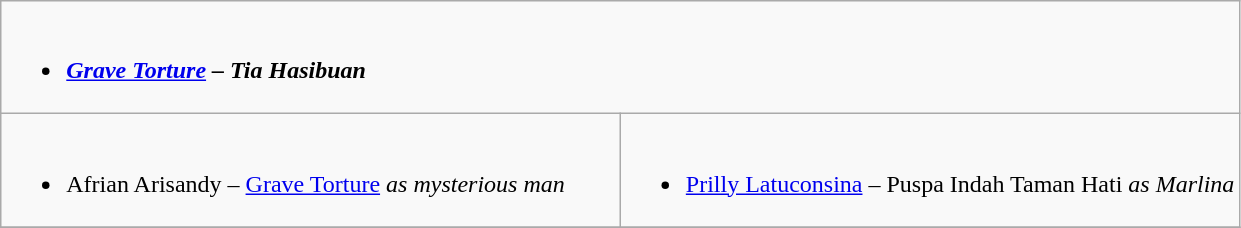<table class="wikitable" role="presentation">
<tr>
<td style="vertical-align:top; width:50%;" colspan="2"><br><ul><li><strong><em><a href='#'>Grave Torture</a><em> – Tia Hasibuan<strong></li></ul></td>
</tr>
<tr>
<td style="vertical-align:top; width:50%;"><br><ul><li></strong>Afrian Arisandy – </em><a href='#'>Grave Torture</a><em> as mysterious man<strong></li></ul></td>
<td style="vertical-align:top; width:50%;"><br><ul><li></strong><a href='#'>Prilly Latuconsina</a> – </em>Puspa Indah Taman Hati<em> as Marlina<strong></li></ul></td>
</tr>
<tr>
</tr>
</table>
